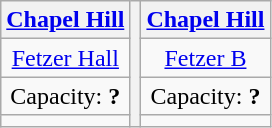<table class="wikitable" style="text-align:center">
<tr>
<th><a href='#'>Chapel Hill</a></th>
<th rowspan=4></th>
<th><a href='#'>Chapel Hill</a></th>
</tr>
<tr>
<td><a href='#'>Fetzer Hall</a></td>
<td><a href='#'>Fetzer B</a></td>
</tr>
<tr>
<td>Capacity: <strong>?</strong></td>
<td>Capacity: <strong>?</strong></td>
</tr>
<tr>
<td></td>
<td></td>
</tr>
</table>
